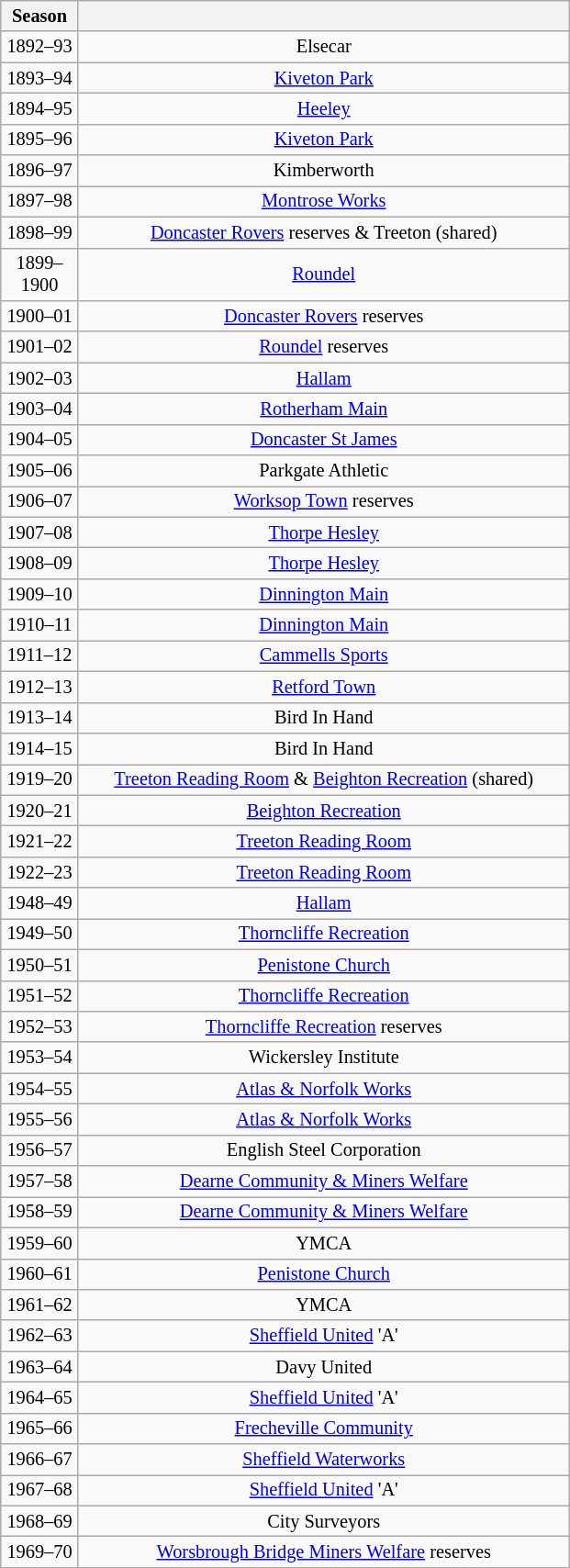<table class="wikitable" style="text-align: center; font-size:85%">
<tr>
<th width=50>Season</th>
<th width=350></th>
</tr>
<tr>
<td>1892–93</td>
<td>Elsecar</td>
</tr>
<tr>
<td>1893–94</td>
<td><a href='#'>Kiveton Park</a></td>
</tr>
<tr>
<td>1894–95</td>
<td><a href='#'>Heeley</a></td>
</tr>
<tr>
<td>1895–96</td>
<td><a href='#'>Kiveton Park</a></td>
</tr>
<tr>
<td>1896–97</td>
<td>Kimberworth</td>
</tr>
<tr>
<td>1897–98</td>
<td><a href='#'>Montrose Works</a></td>
</tr>
<tr>
<td>1898–99</td>
<td><a href='#'>Doncaster Rovers</a> reserves & Treeton (shared)</td>
</tr>
<tr>
<td>1899–1900</td>
<td><a href='#'>Roundel</a></td>
</tr>
<tr>
<td>1900–01</td>
<td><a href='#'>Doncaster Rovers</a> reserves</td>
</tr>
<tr>
<td>1901–02</td>
<td><a href='#'>Roundel</a> reserves</td>
</tr>
<tr>
<td>1902–03</td>
<td><a href='#'>Hallam</a></td>
</tr>
<tr>
<td>1903–04</td>
<td><a href='#'>Rotherham Main</a></td>
</tr>
<tr>
<td>1904–05</td>
<td><a href='#'>Doncaster St James</a></td>
</tr>
<tr>
<td>1905–06</td>
<td>Parkgate Athletic</td>
</tr>
<tr>
<td>1906–07</td>
<td><a href='#'>Worksop Town</a> reserves</td>
</tr>
<tr>
<td>1907–08</td>
<td><a href='#'>Thorpe Hesley</a></td>
</tr>
<tr>
<td>1908–09</td>
<td><a href='#'>Thorpe Hesley</a></td>
</tr>
<tr>
<td>1909–10</td>
<td><a href='#'>Dinnington Main</a></td>
</tr>
<tr>
<td>1910–11</td>
<td><a href='#'>Dinnington Main</a></td>
</tr>
<tr>
<td>1911–12</td>
<td><a href='#'>Cammells Sports</a></td>
</tr>
<tr>
<td>1912–13</td>
<td><a href='#'>Retford Town</a></td>
</tr>
<tr>
<td>1913–14</td>
<td>Bird In Hand</td>
</tr>
<tr>
<td>1914–15</td>
<td>Bird In Hand</td>
</tr>
<tr>
<td>1919–20</td>
<td><a href='#'>Treeton Reading Room</a> & <a href='#'>Beighton Recreation</a> (shared)</td>
</tr>
<tr>
<td>1920–21</td>
<td><a href='#'>Beighton Recreation</a></td>
</tr>
<tr>
<td>1921–22</td>
<td><a href='#'>Treeton Reading Room</a></td>
</tr>
<tr>
<td>1922–23</td>
<td><a href='#'>Treeton Reading Room</a></td>
</tr>
<tr>
<td>1948–49</td>
<td><a href='#'>Hallam</a></td>
</tr>
<tr>
<td>1949–50</td>
<td><a href='#'>Thorncliffe Recreation</a></td>
</tr>
<tr>
<td>1950–51</td>
<td><a href='#'>Penistone Church</a></td>
</tr>
<tr>
<td>1951–52</td>
<td><a href='#'>Thorncliffe Recreation</a></td>
</tr>
<tr>
<td>1952–53</td>
<td><a href='#'>Thorncliffe Recreation</a> reserves</td>
</tr>
<tr>
<td>1953–54</td>
<td>Wickersley Institute</td>
</tr>
<tr>
<td>1954–55</td>
<td><a href='#'>Atlas & Norfolk Works</a></td>
</tr>
<tr>
<td>1955–56</td>
<td><a href='#'>Atlas & Norfolk Works</a></td>
</tr>
<tr>
<td>1956–57</td>
<td>English Steel Corporation</td>
</tr>
<tr>
<td>1957–58</td>
<td><a href='#'>Dearne Community & Miners Welfare</a></td>
</tr>
<tr>
<td>1958–59</td>
<td><a href='#'>Dearne Community & Miners Welfare</a></td>
</tr>
<tr>
<td>1959–60</td>
<td>YMCA</td>
</tr>
<tr>
<td>1960–61</td>
<td><a href='#'>Penistone Church</a></td>
</tr>
<tr>
<td>1961–62</td>
<td>YMCA</td>
</tr>
<tr>
<td>1962–63</td>
<td><a href='#'>Sheffield United</a> 'A'</td>
</tr>
<tr>
<td>1963–64</td>
<td>Davy United</td>
</tr>
<tr>
<td>1964–65</td>
<td><a href='#'>Sheffield United</a> 'A'</td>
</tr>
<tr>
<td>1965–66</td>
<td><a href='#'>Frecheville Community</a></td>
</tr>
<tr>
<td>1966–67</td>
<td><a href='#'>Sheffield Waterworks</a></td>
</tr>
<tr>
<td>1967–68</td>
<td><a href='#'>Sheffield United</a> 'A'</td>
</tr>
<tr>
<td>1968–69</td>
<td>City Surveyors</td>
</tr>
<tr>
<td>1969–70</td>
<td><a href='#'>Worsbrough Bridge Miners Welfare</a> reserves</td>
</tr>
</table>
